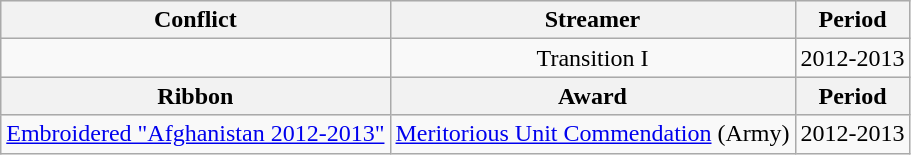<table class=wikitable>
<tr style="background:#efefef;">
<th>Conflict</th>
<th>Streamer</th>
<th>Period</th>
</tr>
<tr style="text-align:center;">
<td></td>
<td>Transition I</td>
<td>2012-2013 </td>
</tr>
<tr style="background:#efefef;">
<th>Ribbon</th>
<th>Award</th>
<th>Period</th>
</tr>
<tr style="text-align:center;">
<td><a href='#'>Embroidered "Afghanistan 2012-2013"</a> <br> </td>
<td><a href='#'>Meritorious Unit Commendation</a> (Army)</td>
<td>2012-2013 </td>
</tr>
</table>
